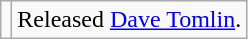<table class="wikitable">
<tr>
<td></td>
<td>Released <a href='#'>Dave Tomlin</a>.</td>
</tr>
</table>
